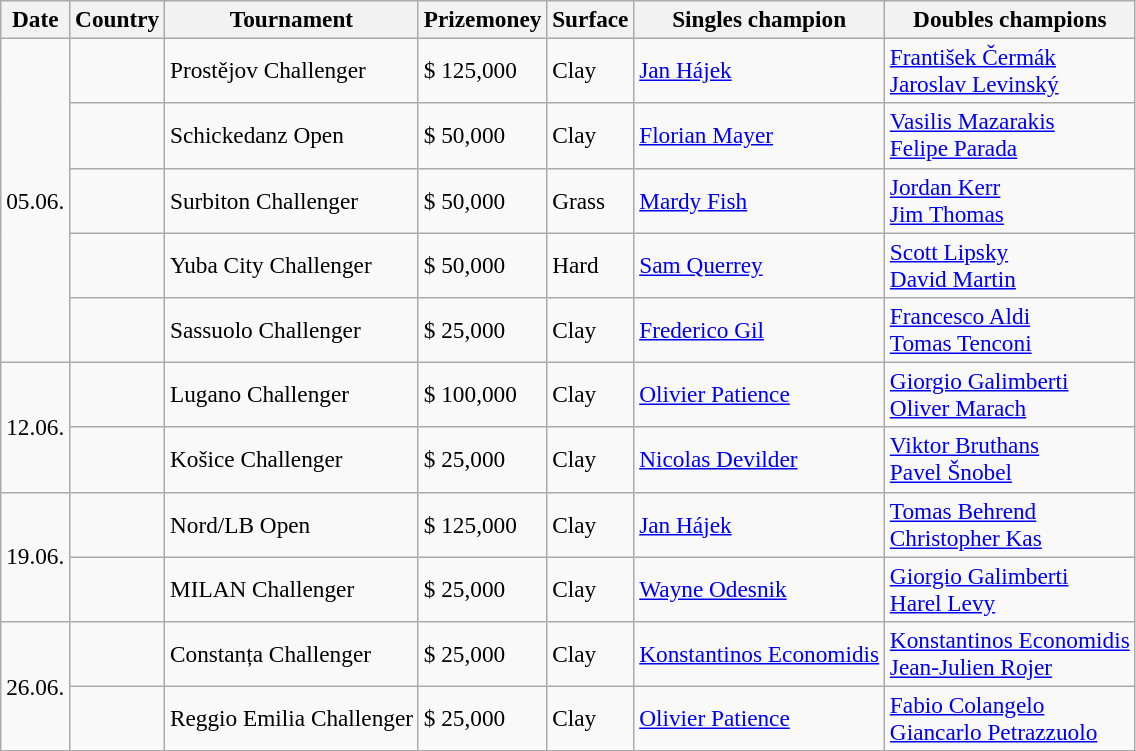<table class="sortable wikitable" style=font-size:97%>
<tr>
<th>Date</th>
<th>Country</th>
<th>Tournament</th>
<th>Prizemoney</th>
<th>Surface</th>
<th>Singles champion</th>
<th>Doubles champions</th>
</tr>
<tr>
<td rowspan="5">05.06.</td>
<td></td>
<td>Prostějov Challenger</td>
<td>$ 125,000</td>
<td>Clay</td>
<td> <a href='#'>Jan Hájek</a></td>
<td> <a href='#'>František Čermák</a> <br>  <a href='#'>Jaroslav Levinský</a></td>
</tr>
<tr>
<td></td>
<td>Schickedanz Open</td>
<td>$ 50,000</td>
<td>Clay</td>
<td> <a href='#'>Florian Mayer</a></td>
<td> <a href='#'>Vasilis Mazarakis</a><br> <a href='#'>Felipe Parada</a></td>
</tr>
<tr>
<td></td>
<td>Surbiton Challenger</td>
<td>$ 50,000</td>
<td>Grass</td>
<td> <a href='#'>Mardy Fish</a></td>
<td> <a href='#'>Jordan Kerr</a><br>  <a href='#'>Jim Thomas</a></td>
</tr>
<tr>
<td></td>
<td>Yuba City Challenger</td>
<td>$ 50,000</td>
<td>Hard</td>
<td> <a href='#'>Sam Querrey</a></td>
<td> <a href='#'>Scott Lipsky</a><br> <a href='#'>David Martin</a></td>
</tr>
<tr>
<td></td>
<td>Sassuolo Challenger</td>
<td>$ 25,000</td>
<td>Clay</td>
<td> <a href='#'>Frederico Gil</a></td>
<td> <a href='#'>Francesco Aldi</a><br> <a href='#'>Tomas Tenconi</a></td>
</tr>
<tr>
<td rowspan="2">12.06.</td>
<td></td>
<td>Lugano Challenger</td>
<td>$ 100,000</td>
<td>Clay</td>
<td> <a href='#'>Olivier Patience</a></td>
<td> <a href='#'>Giorgio Galimberti</a> <br>  <a href='#'>Oliver Marach</a></td>
</tr>
<tr>
<td></td>
<td>Košice Challenger</td>
<td>$ 25,000</td>
<td>Clay</td>
<td> <a href='#'>Nicolas Devilder</a></td>
<td> <a href='#'>Viktor Bruthans</a><br> <a href='#'>Pavel Šnobel</a></td>
</tr>
<tr>
<td rowspan="2">19.06.</td>
<td></td>
<td>Nord/LB Open</td>
<td>$ 125,000</td>
<td>Clay</td>
<td> <a href='#'>Jan Hájek</a></td>
<td> <a href='#'>Tomas Behrend</a><br> <a href='#'>Christopher Kas</a></td>
</tr>
<tr>
<td></td>
<td>MILAN Challenger</td>
<td>$ 25,000</td>
<td>Clay</td>
<td> <a href='#'>Wayne Odesnik</a></td>
<td> <a href='#'>Giorgio Galimberti</a> <br>  <a href='#'>Harel Levy</a></td>
</tr>
<tr>
<td rowspan="2">26.06.</td>
<td></td>
<td>Constanța Challenger</td>
<td>$ 25,000</td>
<td>Clay</td>
<td> <a href='#'>Konstantinos Economidis</a></td>
<td> <a href='#'>Konstantinos Economidis</a><br> <a href='#'>Jean-Julien Rojer</a></td>
</tr>
<tr>
<td></td>
<td>Reggio Emilia Challenger</td>
<td>$ 25,000</td>
<td>Clay</td>
<td> <a href='#'>Olivier Patience</a></td>
<td> <a href='#'>Fabio Colangelo</a><br> <a href='#'>Giancarlo Petrazzuolo</a></td>
</tr>
</table>
